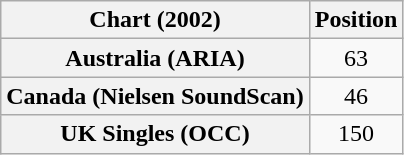<table class="wikitable sortable plainrowheaders">
<tr>
<th scope="col">Chart (2002)</th>
<th scope="col">Position</th>
</tr>
<tr>
<th scope="row">Australia (ARIA)</th>
<td align="center">63</td>
</tr>
<tr>
<th scope="row">Canada (Nielsen SoundScan)</th>
<td align="center">46</td>
</tr>
<tr>
<th scope="row">UK Singles (OCC)</th>
<td align="center">150</td>
</tr>
</table>
